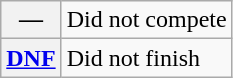<table class="wikitable">
<tr>
<th scope="row">—</th>
<td>Did not compete</td>
</tr>
<tr>
<th scope="row"><a href='#'>DNF</a></th>
<td>Did not finish</td>
</tr>
</table>
